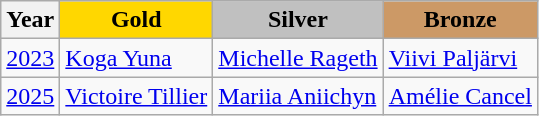<table class="wikitable">
<tr>
<th>Year</th>
<td align=center bgcolor=gold><strong>Gold</strong></td>
<td align=center bgcolor=silver><strong>Silver</strong></td>
<td align=center bgcolor=cc9966><strong>Bronze</strong></td>
</tr>
<tr>
<td><a href='#'>2023</a></td>
<td> <a href='#'>Koga Yuna</a></td>
<td> <a href='#'>Michelle Rageth</a></td>
<td> <a href='#'>Viivi Paljärvi</a></td>
</tr>
<tr>
<td><a href='#'>2025</a></td>
<td> <a href='#'>Victoire Tillier</a></td>
<td> <a href='#'>Mariia Aniichyn </a></td>
<td> <a href='#'>Amélie Cancel</a></td>
</tr>
</table>
